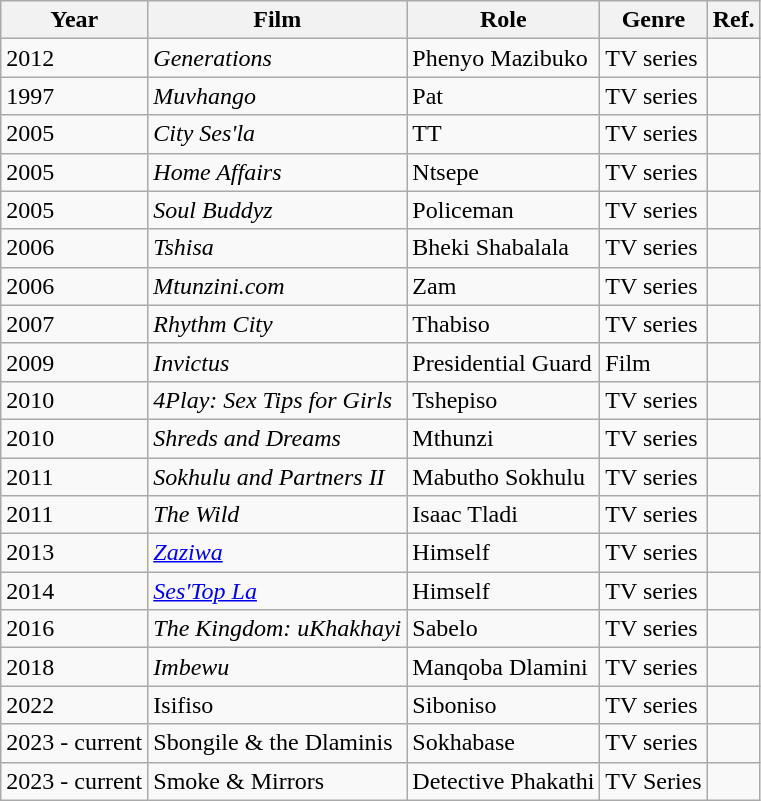<table class="wikitable">
<tr>
<th>Year</th>
<th>Film</th>
<th>Role</th>
<th>Genre</th>
<th>Ref.</th>
</tr>
<tr>
<td>2012</td>
<td><em>Generations</em></td>
<td>Phenyo Mazibuko</td>
<td>TV series</td>
<td></td>
</tr>
<tr>
<td>1997</td>
<td><em>Muvhango</em></td>
<td>Pat</td>
<td>TV series</td>
<td></td>
</tr>
<tr>
<td>2005</td>
<td><em>City Ses'la</em></td>
<td>TT</td>
<td>TV series</td>
<td></td>
</tr>
<tr>
<td>2005</td>
<td><em>Home Affairs</em></td>
<td>Ntsepe</td>
<td>TV series</td>
<td></td>
</tr>
<tr>
<td>2005</td>
<td><em>Soul Buddyz</em></td>
<td>Policeman</td>
<td>TV series</td>
<td></td>
</tr>
<tr>
<td>2006</td>
<td><em>Tshisa</em></td>
<td>Bheki Shabalala</td>
<td>TV series</td>
<td></td>
</tr>
<tr>
<td>2006</td>
<td><em>Mtunzini.com</em></td>
<td>Zam</td>
<td>TV series</td>
<td></td>
</tr>
<tr>
<td>2007</td>
<td><em>Rhythm City</em></td>
<td>Thabiso</td>
<td>TV series</td>
<td></td>
</tr>
<tr>
<td>2009</td>
<td><em>Invictus</em></td>
<td>Presidential Guard</td>
<td>Film</td>
<td></td>
</tr>
<tr>
<td>2010</td>
<td><em>4Play: Sex Tips for Girls</em></td>
<td>Tshepiso</td>
<td>TV series</td>
<td></td>
</tr>
<tr>
<td>2010</td>
<td><em>Shreds and Dreams</em></td>
<td>Mthunzi</td>
<td>TV series</td>
<td></td>
</tr>
<tr>
<td>2011</td>
<td><em>Sokhulu and Partners II</em></td>
<td>Mabutho Sokhulu</td>
<td>TV series</td>
<td></td>
</tr>
<tr>
<td>2011</td>
<td><em>The Wild</em></td>
<td>Isaac Tladi</td>
<td>TV series</td>
<td></td>
</tr>
<tr>
<td>2013</td>
<td><em><a href='#'>Zaziwa</a></em></td>
<td>Himself</td>
<td>TV series</td>
<td></td>
</tr>
<tr>
<td>2014</td>
<td><em><a href='#'>Ses'Top La</a></em></td>
<td>Himself</td>
<td>TV series</td>
<td></td>
</tr>
<tr>
<td>2016</td>
<td><em>The Kingdom: uKhakhayi</em></td>
<td>Sabelo</td>
<td>TV series</td>
<td></td>
</tr>
<tr>
<td>2018</td>
<td><em>Imbewu</em></td>
<td>Manqoba Dlamini</td>
<td>TV series</td>
<td></td>
</tr>
<tr>
<td>2022</td>
<td>Isifiso</td>
<td>Siboniso</td>
<td>TV series</td>
<td></td>
</tr>
<tr>
<td>2023 - current</td>
<td>Sbongile & the Dlaminis</td>
<td>Sokhabase</td>
<td>TV series</td>
<td></td>
</tr>
<tr>
<td>2023 - current</td>
<td>Smoke & Mirrors</td>
<td>Detective Phakathi</td>
<td>TV Series</td>
<td></td>
</tr>
</table>
